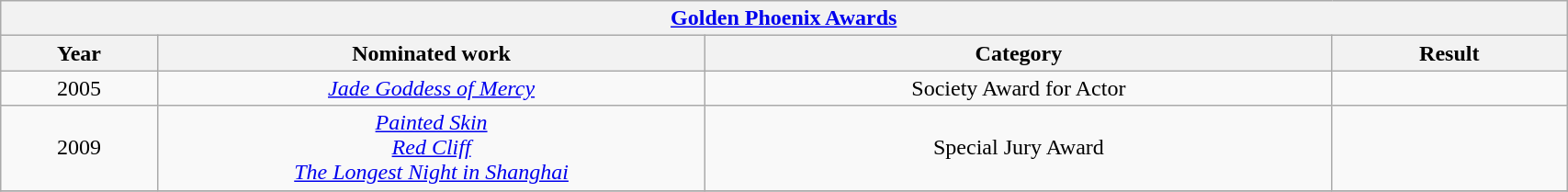<table width="90%" class="wikitable">
<tr>
<th colspan="4" align="center"><a href='#'>Golden Phoenix Awards</a></th>
</tr>
<tr>
<th width="10%">Year</th>
<th width="35%">Nominated work</th>
<th width="40%">Category</th>
<th width="15%">Result</th>
</tr>
<tr>
<td align="center">2005</td>
<td align="center"><em><a href='#'>Jade Goddess of Mercy</a></em></td>
<td align="center">Society Award for Actor</td>
<td></td>
</tr>
<tr>
<td align="center">2009</td>
<td align="center"><em><a href='#'>Painted Skin</a></em><br><em><a href='#'>Red Cliff</a></em><br><em><a href='#'>The Longest Night in Shanghai</a></em></td>
<td align="center">Special Jury Award</td>
<td></td>
</tr>
<tr>
</tr>
</table>
